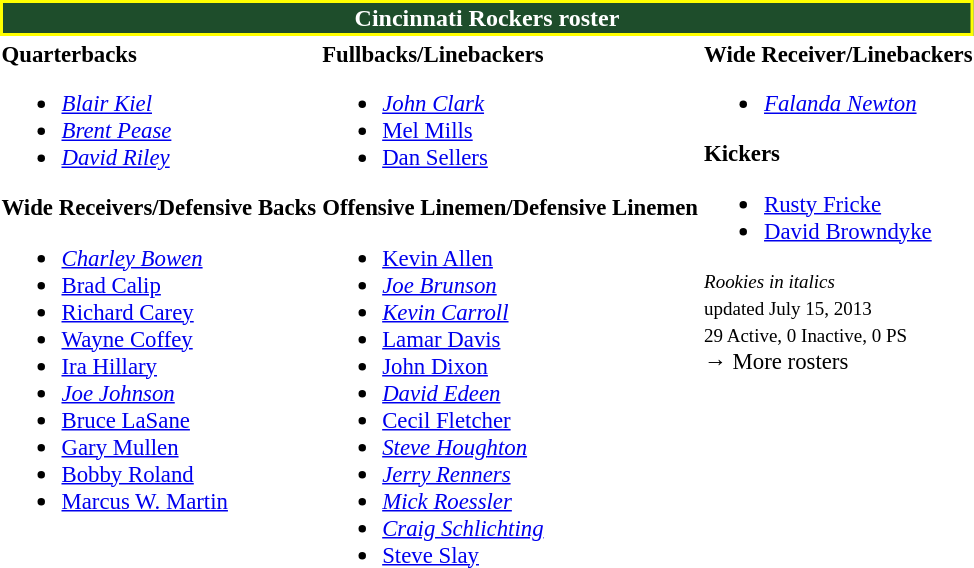<table class="toccolours" style="text-align: left;">
<tr>
<th colspan="7" style="background:#1E4D2B; border:2px solid yellow; color:white; text-align:center;">Cincinnati Rockers roster</th>
</tr>
<tr>
<td style="font-size: 95%;" valign="top"><strong>Quarterbacks</strong><br><ul><li> <em><a href='#'>Blair Kiel</a></em></li><li> <em><a href='#'>Brent Pease</a></em></li><li> <em><a href='#'>David Riley</a></em></li></ul><strong>Wide Receivers/Defensive Backs</strong><ul><li> <em><a href='#'>Charley Bowen</a></em></li><li> <a href='#'>Brad Calip</a></li><li> <a href='#'>Richard Carey</a></li><li> <a href='#'>Wayne Coffey</a></li><li> <a href='#'>Ira Hillary</a></li><li> <em><a href='#'>Joe Johnson</a></em></li><li> <a href='#'>Bruce LaSane</a></li><li> <a href='#'>Gary Mullen</a></li><li> <a href='#'>Bobby Roland</a></li><li> <a href='#'>Marcus W. Martin</a></li></ul></td>
<td style="font-size: 95%;" valign="top"><strong>Fullbacks/Linebackers</strong><br><ul><li> <em><a href='#'>John Clark</a></em></li><li> <a href='#'>Mel Mills</a></li><li> <a href='#'>Dan Sellers</a></li></ul><strong>Offensive Linemen/Defensive Linemen</strong><ul><li> <a href='#'>Kevin Allen</a></li><li> <em><a href='#'>Joe Brunson</a></em></li><li> <em><a href='#'>Kevin Carroll</a></em></li><li> <a href='#'>Lamar Davis</a></li><li> <a href='#'>John Dixon</a></li><li> <em><a href='#'>David Edeen</a></em></li><li> <a href='#'>Cecil Fletcher</a></li><li> <em><a href='#'>Steve Houghton</a></em></li><li> <em><a href='#'>Jerry Renners</a></em></li><li> <em><a href='#'>Mick Roessler</a></em></li><li> <em><a href='#'>Craig Schlichting</a></em></li><li> <a href='#'>Steve Slay</a></li></ul></td>
<td style="font-size: 95%;" valign="top"><strong>Wide Receiver/Linebackers</strong><br><ul><li> <em><a href='#'>Falanda Newton</a></em></li></ul><strong>Kickers</strong><ul><li> <a href='#'>Rusty Fricke</a></li><li> <a href='#'>David Browndyke</a></li></ul><small><em>Rookies in italics</em></small><br>
<small> updated July 15, 2013</small><br>
<small>29 Active, 0 Inactive, 0 PS</small><br>→ More rosters</td>
</tr>
<tr>
</tr>
</table>
